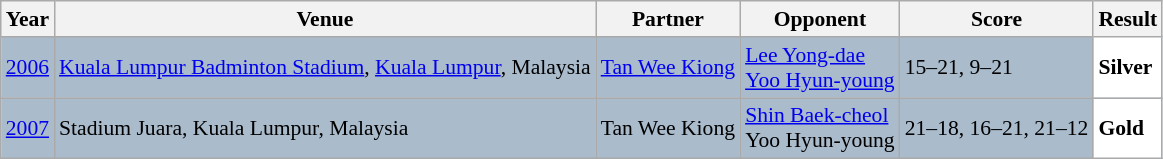<table class="sortable wikitable" style="font-size: 90%;">
<tr>
<th>Year</th>
<th>Venue</th>
<th>Partner</th>
<th>Opponent</th>
<th>Score</th>
<th>Result</th>
</tr>
<tr style="background:#AABBCC">
<td align="center"><a href='#'>2006</a></td>
<td align="left"><a href='#'>Kuala Lumpur Badminton Stadium</a>, <a href='#'>Kuala Lumpur</a>, Malaysia</td>
<td align="left"> <a href='#'>Tan Wee Kiong</a></td>
<td align="left"> <a href='#'>Lee Yong-dae</a><br> <a href='#'>Yoo Hyun-young</a></td>
<td align="left">15–21, 9–21</td>
<td style="text-align:left; background:white"> <strong>Silver</strong></td>
</tr>
<tr style="background:#AABBCC">
<td align="center"><a href='#'>2007</a></td>
<td align="left">Stadium Juara, Kuala Lumpur, Malaysia</td>
<td align="left"> Tan Wee Kiong</td>
<td align="left"> <a href='#'>Shin Baek-cheol</a><br> Yoo Hyun-young</td>
<td align="left">21–18, 16–21, 21–12</td>
<td style="text-align:left; background:white"> <strong>Gold</strong></td>
</tr>
</table>
